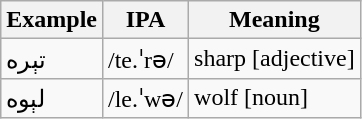<table class="wikitable">
<tr>
<th>Example</th>
<th>IPA</th>
<th>Meaning</th>
</tr>
<tr>
<td>تېره</td>
<td>/te.ˈrə/</td>
<td>sharp [adjective]</td>
</tr>
<tr>
<td>لېوه</td>
<td>/le.ˈwə/</td>
<td>wolf [noun]</td>
</tr>
</table>
